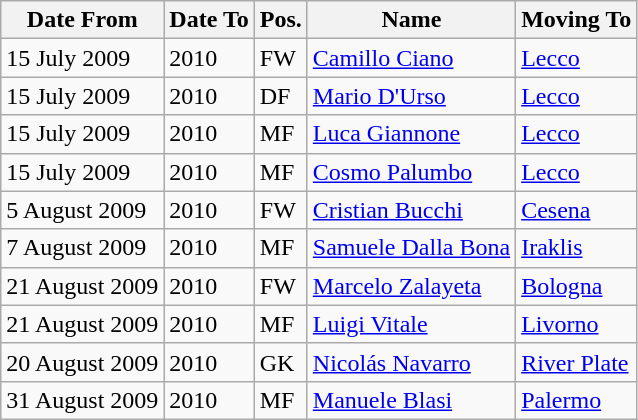<table class="wikitable">
<tr>
<th>Date From</th>
<th>Date To</th>
<th>Pos.</th>
<th>Name</th>
<th>Moving To</th>
</tr>
<tr>
<td>15 July 2009</td>
<td>2010</td>
<td>FW</td>
<td> <a href='#'>Camillo Ciano</a></td>
<td> <a href='#'>Lecco</a></td>
</tr>
<tr>
<td>15 July 2009</td>
<td>2010</td>
<td>DF</td>
<td> <a href='#'>Mario D'Urso</a></td>
<td> <a href='#'>Lecco</a></td>
</tr>
<tr>
<td>15 July 2009</td>
<td>2010</td>
<td>MF</td>
<td> <a href='#'>Luca Giannone</a></td>
<td> <a href='#'>Lecco</a></td>
</tr>
<tr>
<td>15 July 2009</td>
<td>2010</td>
<td>MF</td>
<td> <a href='#'>Cosmo Palumbo</a></td>
<td> <a href='#'>Lecco</a></td>
</tr>
<tr>
<td>5 August 2009</td>
<td>2010</td>
<td>FW</td>
<td> <a href='#'>Cristian Bucchi</a></td>
<td> <a href='#'>Cesena</a></td>
</tr>
<tr>
<td>7 August 2009</td>
<td>2010</td>
<td>MF</td>
<td> <a href='#'>Samuele Dalla Bona</a></td>
<td> <a href='#'>Iraklis</a></td>
</tr>
<tr>
<td>21 August 2009</td>
<td>2010</td>
<td>FW</td>
<td> <a href='#'>Marcelo Zalayeta</a></td>
<td> <a href='#'>Bologna</a></td>
</tr>
<tr>
<td>21 August 2009</td>
<td>2010</td>
<td>MF</td>
<td> <a href='#'>Luigi Vitale</a></td>
<td> <a href='#'>Livorno</a></td>
</tr>
<tr>
<td>20 August 2009</td>
<td>2010</td>
<td>GK</td>
<td> <a href='#'>Nicolás Navarro</a></td>
<td> <a href='#'>River Plate</a></td>
</tr>
<tr>
<td>31 August 2009</td>
<td>2010</td>
<td>MF</td>
<td> <a href='#'>Manuele Blasi</a></td>
<td> <a href='#'>Palermo</a></td>
</tr>
</table>
